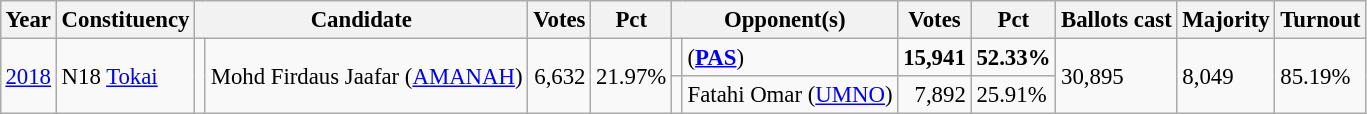<table class="wikitable" style="margin:0.5em ; font-size:95%">
<tr>
<th>Year</th>
<th>Constituency</th>
<th colspan=2>Candidate</th>
<th>Votes</th>
<th>Pct</th>
<th colspan=2>Opponent(s)</th>
<th>Votes</th>
<th>Pct</th>
<th>Ballots cast</th>
<th>Majority</th>
<th>Turnout</th>
</tr>
<tr>
<td rowspan=2><a href='#'>2018</a></td>
<td rowspan=2>N18 <a href='#'>Tokai</a></td>
<td rowspan=2 ></td>
<td rowspan=2>Mohd Firdaus Jaafar (<a href='#'>AMANAH</a>)</td>
<td rowspan=2 align="right">6,632</td>
<td rowspan=2>21.97%</td>
<td></td>
<td> (<a href='#'><strong>PAS</strong></a>)</td>
<td align="right"><strong>15,941</strong></td>
<td><strong>52.33%</strong></td>
<td rowspan=2>30,895</td>
<td rowspan=2>8,049</td>
<td rowspan=2>85.19%</td>
</tr>
<tr>
<td></td>
<td>Fatahi Omar (<a href='#'>UMNO</a>)</td>
<td align="right">7,892</td>
<td>25.91%</td>
</tr>
</table>
